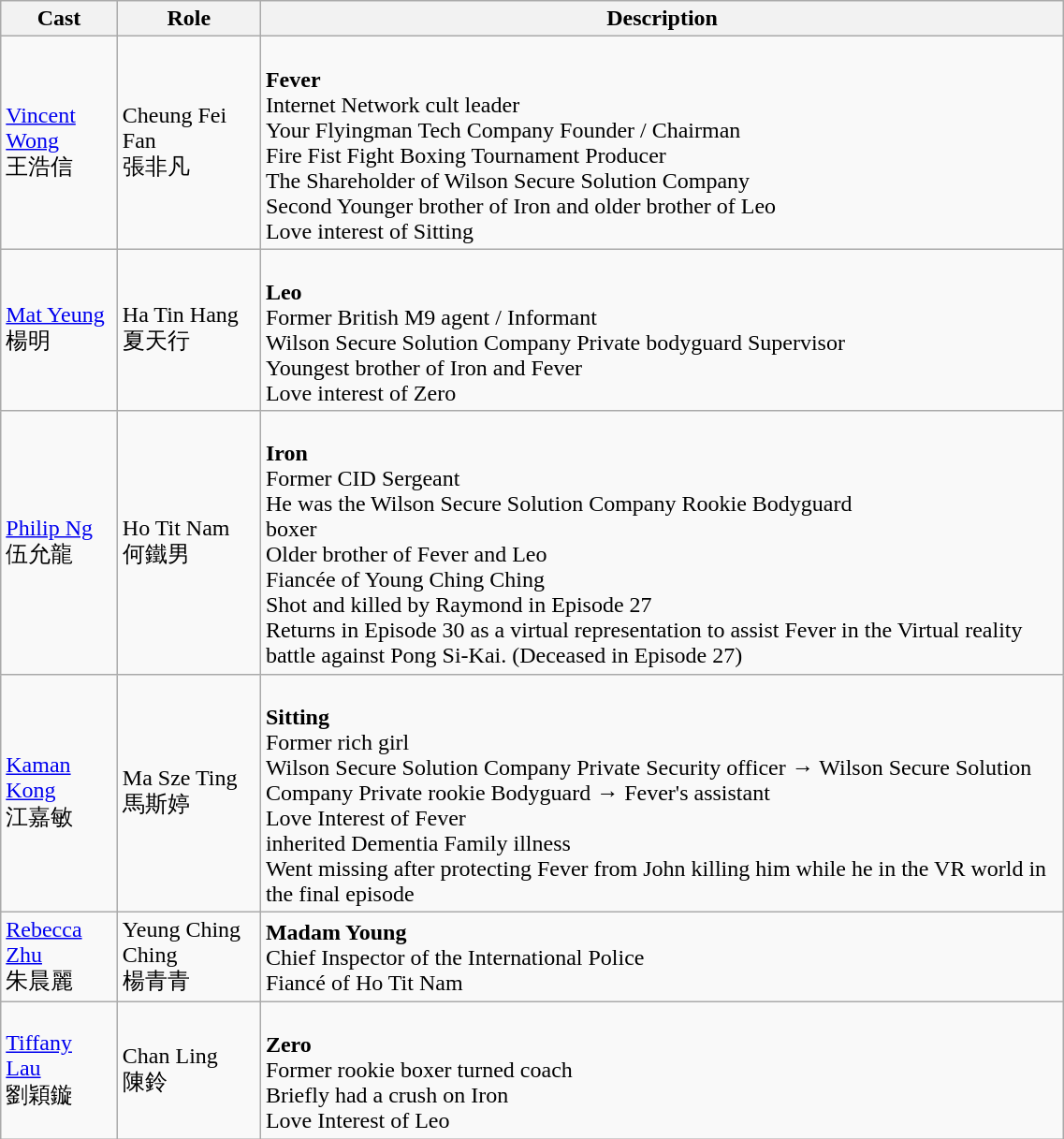<table class="wikitable" width="60%">
<tr>
<th>Cast</th>
<th>Role</th>
<th>Description</th>
</tr>
<tr>
<td><a href='#'>Vincent Wong</a> <br> 王浩信</td>
<td>Cheung Fei Fan <br> 張非凡</td>
<td><br><strong>Fever</strong> <br>  Internet Network cult leader  <br> Your Flyingman Tech Company Founder / Chairman <br> Fire Fist Fight Boxing Tournament Producer <br> The Shareholder of Wilson Secure Solution Company <br> Second Younger brother of Iron and older brother of Leo <br> Love interest of Sitting</td>
</tr>
<tr>
<td><a href='#'>Mat Yeung</a> <br> 楊明</td>
<td>Ha Tin Hang <br> 夏天行</td>
<td><br><strong>Leo</strong> <br> Former British M9 agent / Informant <br> Wilson Secure Solution Company Private bodyguard Supervisor  <br>  Youngest brother of Iron and Fever <br> Love interest of Zero</td>
</tr>
<tr>
<td><a href='#'>Philip Ng</a> <br> 伍允龍</td>
<td>Ho Tit Nam <br> 何鐵男</td>
<td><br><strong>Iron</strong> <br> Former CID Sergeant  <br> He was the Wilson Secure Solution Company Rookie Bodyguard <br> boxer <br>  Older brother of Fever and Leo <br> Fiancée of Young Ching Ching <br> Shot and killed by Raymond in Episode 27<br>Returns in Episode 30 as a virtual representation to assist Fever in the Virtual reality battle against Pong Si-Kai.
(Deceased in Episode 27)</td>
</tr>
<tr>
<td><a href='#'>Kaman Kong</a> <br> 江嘉敏</td>
<td>Ma Sze Ting <br> 馬斯婷</td>
<td><br><strong>Sitting</strong> <br> Former rich girl  <br>  Wilson Secure Solution Company  Private Security officer <strong>→</strong> Wilson Secure Solution Company Private rookie Bodyguard <strong>→</strong> Fever's assistant <br> Love Interest of Fever <br> inherited Dementia Family illness <br> Went missing after protecting Fever from John killing him while he in the VR world in the final episode</td>
</tr>
<tr>
<td><a href='#'>Rebecca Zhu</a> <br> 朱晨麗</td>
<td>Yeung Ching Ching <br> 楊青青</td>
<td><strong>Madam Young</strong> <br> Chief Inspector of the International Police <br> Fiancé of Ho Tit Nam</td>
</tr>
<tr>
<td><a href='#'>Tiffany Lau</a> <br> 劉穎鏇</td>
<td>Chan Ling <br> 陳鈴</td>
<td><br><strong>Zero</strong> <br> Former 
rookie boxer turned coach <br> Briefly had a crush on Iron <br> Love Interest of Leo</td>
</tr>
</table>
